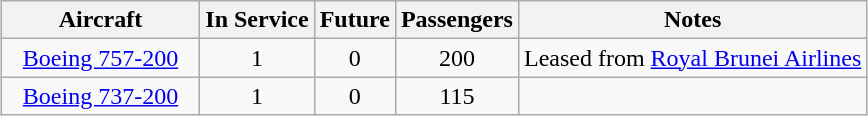<table class="wikitable" style="text-align:center; margin:0.5em auto">
<tr>
<th style="width:125px;">Aircraft</th>
<th>In Service</th>
<th>Future</th>
<th>Passengers</th>
<th>Notes</th>
</tr>
<tr>
<td><a href='#'>Boeing 757-200</a></td>
<td>1</td>
<td>0</td>
<td>200</td>
<td>Leased from <a href='#'>Royal Brunei Airlines</a></td>
</tr>
<tr>
<td><a href='#'>Boeing 737-200</a></td>
<td>1</td>
<td>0</td>
<td>115</td>
<td></td>
</tr>
</table>
